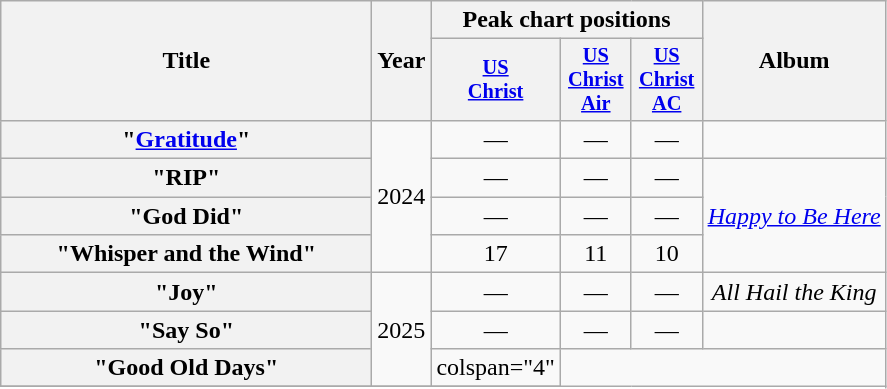<table class="wikitable plainrowheaders" style="text-align:center;">
<tr>
<th rowspan="2" scope="col" style="width:15em;">Title</th>
<th rowspan="2">Year</th>
<th colspan="3">Peak chart positions</th>
<th rowspan="2">Album</th>
</tr>
<tr>
<th scope="col" style="width:3em;font-size:85%;"><a href='#'>US<br>Christ</a><br></th>
<th scope="col" style="width:3em;font-size:85%;"><a href='#'>US<br>Christ<br>Air</a><br></th>
<th scope="col" style="width:3em;font-size:85%;"><a href='#'>US<br>Christ<br>AC</a><br></th>
</tr>
<tr>
<th scope="row">"<a href='#'>Gratitude</a>"<br></th>
<td rowspan="4">2024</td>
<td>—</td>
<td>—</td>
<td>—</td>
<td></td>
</tr>
<tr>
<th scope="row">"RIP"</th>
<td>—</td>
<td>—</td>
<td>—</td>
<td rowspan="3"><em><a href='#'>Happy to Be Here</a></em></td>
</tr>
<tr>
<th scope="row">"God Did"</th>
<td>—</td>
<td>—</td>
<td>—</td>
</tr>
<tr>
<th scope="row">"Whisper and the Wind"</th>
<td>17</td>
<td>11</td>
<td>10</td>
</tr>
<tr>
<th scope="row">"Joy"<br></th>
<td rowspan="3">2025</td>
<td>—</td>
<td>—</td>
<td>—</td>
<td><em>All Hail the King</em></td>
</tr>
<tr>
<th scope="row">"Say So"</th>
<td>—</td>
<td>—</td>
<td>—</td>
<td></td>
</tr>
<tr>
<th scope="row">"Good Old Days"</th>
<td>colspan="4" </td>
</tr>
<tr>
</tr>
</table>
